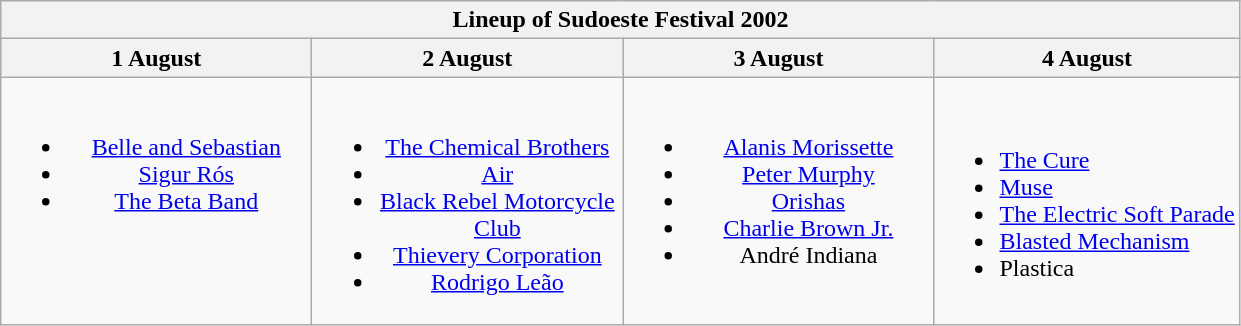<table class="wikitable mw-collapsible">
<tr>
<th colspan="4">Lineup of Sudoeste Festival 2002</th>
</tr>
<tr>
<th>1 August</th>
<th>2 August</th>
<th>3 August</th>
<th>4 August</th>
</tr>
<tr>
<td width="200" align="center" valign="top"><br><ul><li><a href='#'>Belle and Sebastian</a></li><li><a href='#'>Sigur Rós</a></li><li><a href='#'>The Beta Band</a></li></ul></td>
<td width="200" align="center" valign="top"><br><ul><li><a href='#'>The Chemical Brothers</a></li><li><a href='#'>Air</a></li><li><a href='#'>Black Rebel Motorcycle Club</a></li><li><a href='#'>Thievery Corporation</a></li><li><a href='#'>Rodrigo Leão</a></li></ul></td>
<td width="200" align="center" valign="top"><br><ul><li><a href='#'>Alanis Morissette</a></li><li><a href='#'>Peter Murphy</a></li><li><a href='#'>Orishas</a></li><li><a href='#'>Charlie Brown Jr.</a></li><li>André Indiana</li></ul></td>
<td><br><ul><li><a href='#'>The Cure</a></li><li><a href='#'>Muse</a></li><li><a href='#'>The Electric Soft Parade</a></li><li><a href='#'>Blasted Mechanism</a></li><li>Plastica</li></ul></td>
</tr>
</table>
